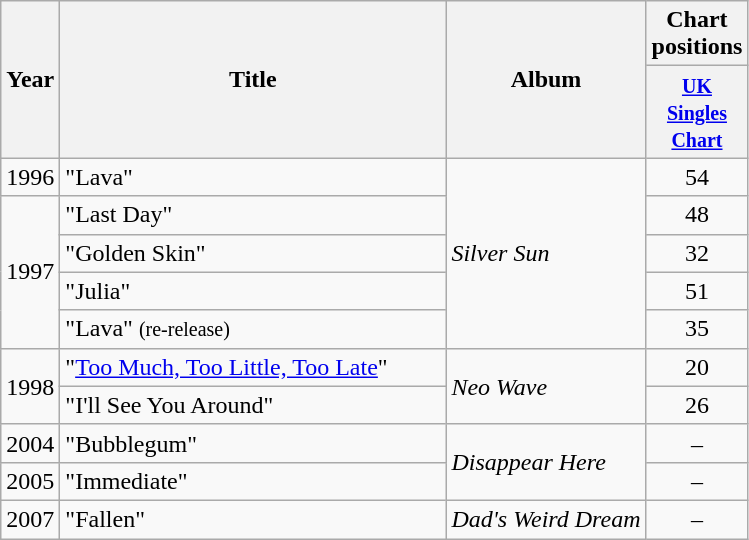<table class="wikitable" style=text-align:center;>
<tr>
<th rowspan="2">Year</th>
<th rowspan="2" style="width:250px;">Title</th>
<th rowspan="2">Album</th>
<th>Chart positions</th>
</tr>
<tr>
<th width="35"><small><a href='#'>UK Singles Chart</a></small></th>
</tr>
<tr>
<td>1996</td>
<td align="left">"Lava"</td>
<td style="text-align:left;" rowspan="5"><em>Silver Sun</em></td>
<td>54</td>
</tr>
<tr>
<td rowspan="4">1997</td>
<td align="left">"Last Day"</td>
<td>48</td>
</tr>
<tr>
<td align="left">"Golden Skin"</td>
<td>32</td>
</tr>
<tr>
<td align="left">"Julia"</td>
<td>51</td>
</tr>
<tr>
<td align="left">"Lava" <small>(re-release)</small></td>
<td>35</td>
</tr>
<tr>
<td rowspan="2">1998</td>
<td align="left">"<a href='#'>Too Much, Too Little, Too Late</a>"</td>
<td style="text-align:left;" rowspan="2"><em>Neo Wave</em></td>
<td>20</td>
</tr>
<tr>
<td align="left">"I'll See You Around"</td>
<td>26</td>
</tr>
<tr>
<td>2004</td>
<td align="left">"Bubblegum"</td>
<td style="text-align:left;" rowspan="2"><em>Disappear Here</em></td>
<td>–</td>
</tr>
<tr>
<td>2005</td>
<td align="left">"Immediate"</td>
<td>–</td>
</tr>
<tr>
<td>2007</td>
<td align="left">"Fallen"</td>
<td align="left"><em>Dad's Weird Dream</em></td>
<td>–</td>
</tr>
</table>
